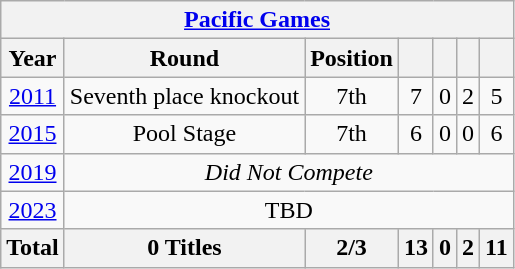<table class="wikitable" style="text-align: center;">
<tr>
<th colspan="7"><a href='#'>Pacific Games</a></th>
</tr>
<tr>
<th>Year</th>
<th>Round</th>
<th>Position</th>
<th></th>
<th></th>
<th></th>
<th></th>
</tr>
<tr>
<td> <a href='#'>2011</a></td>
<td>Seventh place knockout</td>
<td>7th</td>
<td>7</td>
<td>0</td>
<td>2</td>
<td>5</td>
</tr>
<tr>
<td> <a href='#'>2015</a></td>
<td>Pool Stage</td>
<td>7th</td>
<td>6</td>
<td>0</td>
<td>0</td>
<td>6</td>
</tr>
<tr>
<td> <a href='#'>2019</a></td>
<td colspan="6"><em>Did Not Compete</em></td>
</tr>
<tr>
<td> <a href='#'>2023</a></td>
<td colspan="6">TBD</td>
</tr>
<tr>
<th>Total</th>
<th>0 Titles</th>
<th>2/3</th>
<th>13</th>
<th>0</th>
<th>2</th>
<th>11</th>
</tr>
</table>
